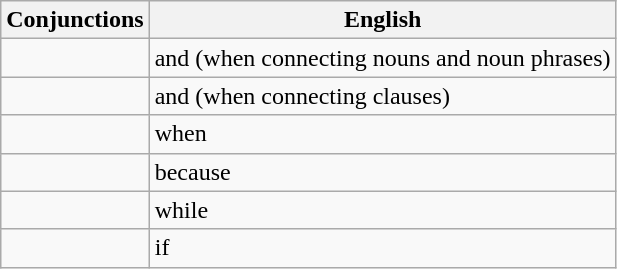<table class="wikitable">
<tr>
<th>Conjunctions</th>
<th>English</th>
</tr>
<tr>
<td></td>
<td>and (when connecting nouns and noun phrases)</td>
</tr>
<tr>
<td></td>
<td>and (when connecting clauses)</td>
</tr>
<tr>
<td></td>
<td>when</td>
</tr>
<tr>
<td></td>
<td>because</td>
</tr>
<tr>
<td></td>
<td>while</td>
</tr>
<tr>
<td></td>
<td>if</td>
</tr>
</table>
